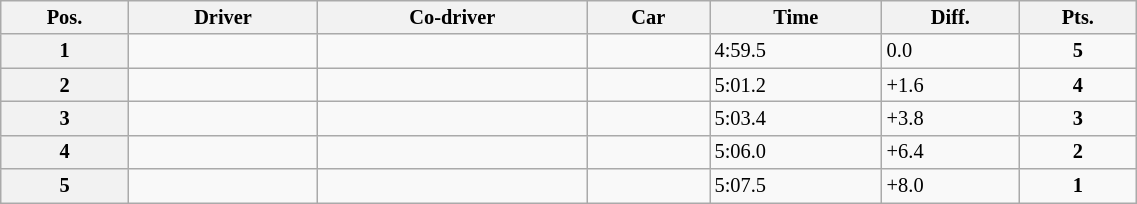<table class="wikitable" width=60% style="font-size: 85%;">
<tr>
<th>Pos.</th>
<th>Driver</th>
<th>Co-driver</th>
<th>Car</th>
<th>Time</th>
<th>Diff.</th>
<th>Pts.</th>
</tr>
<tr>
<th>1</th>
<td></td>
<td></td>
<td></td>
<td>4:59.5</td>
<td>0.0</td>
<td align="center"><strong>5</strong></td>
</tr>
<tr>
<th>2</th>
<td></td>
<td></td>
<td></td>
<td>5:01.2</td>
<td>+1.6</td>
<td align="center"><strong>4</strong></td>
</tr>
<tr>
<th>3</th>
<td></td>
<td></td>
<td></td>
<td>5:03.4</td>
<td>+3.8</td>
<td align="center"><strong>3</strong></td>
</tr>
<tr>
<th>4</th>
<td></td>
<td></td>
<td></td>
<td>5:06.0</td>
<td>+6.4</td>
<td align="center"><strong>2</strong></td>
</tr>
<tr>
<th>5</th>
<td></td>
<td></td>
<td></td>
<td>5:07.5</td>
<td>+8.0</td>
<td align="center"><strong>1</strong></td>
</tr>
</table>
